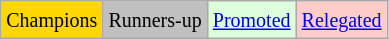<table class="wikitable">
<tr>
<td bgcolor=gold><small>Champions</small></td>
<td bgcolor=silver><small>Runners-up</small></td>
<td bgcolor="#DDFFDD"><small><a href='#'>Promoted</a></small></td>
<td bgcolor= "#FFCCCC"><small><a href='#'>Relegated</a></small></td>
</tr>
</table>
